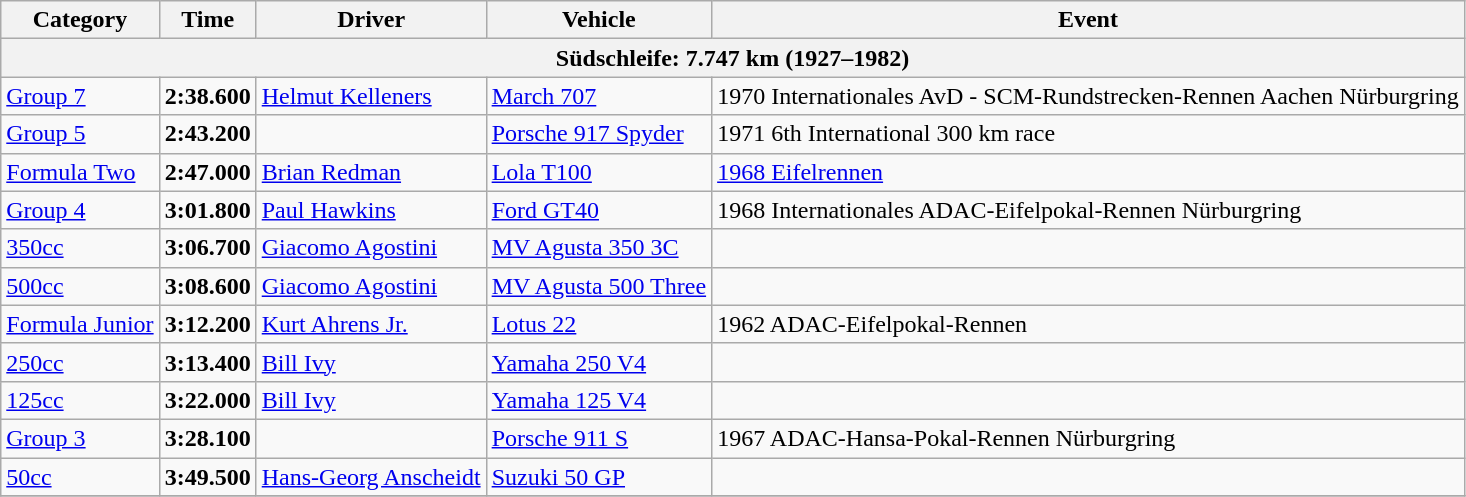<table class="wikitable">
<tr>
<th>Category</th>
<th>Time</th>
<th>Driver</th>
<th>Vehicle</th>
<th>Event</th>
</tr>
<tr>
<th colspan=5>Südschleife: 7.747 km (1927–1982)</th>
</tr>
<tr>
<td><a href='#'>Group 7</a></td>
<td><strong>2:38.600</strong></td>
<td><a href='#'>Helmut Kelleners</a></td>
<td><a href='#'>March 707</a></td>
<td>1970 Internationales AvD - SCM-Rundstrecken-Rennen Aachen Nürburgring</td>
</tr>
<tr>
<td><a href='#'>Group 5</a></td>
<td><strong>2:43.200</strong></td>
<td></td>
<td><a href='#'>Porsche 917 Spyder</a></td>
<td>1971 6th International 300 km race</td>
</tr>
<tr>
<td><a href='#'>Formula Two</a></td>
<td><strong>2:47.000</strong></td>
<td><a href='#'>Brian Redman</a></td>
<td><a href='#'>Lola T100</a></td>
<td><a href='#'>1968 Eifelrennen</a></td>
</tr>
<tr>
<td><a href='#'>Group 4</a></td>
<td><strong>3:01.800</strong></td>
<td><a href='#'>Paul Hawkins</a></td>
<td><a href='#'>Ford GT40</a></td>
<td>1968 Internationales ADAC-Eifelpokal-Rennen Nürburgring</td>
</tr>
<tr>
<td><a href='#'>350cc</a></td>
<td><strong>3:06.700</strong></td>
<td><a href='#'>Giacomo Agostini</a></td>
<td><a href='#'>MV Agusta 350 3C</a></td>
<td></td>
</tr>
<tr>
<td><a href='#'>500cc</a></td>
<td><strong>3:08.600</strong></td>
<td><a href='#'>Giacomo Agostini</a></td>
<td><a href='#'>MV Agusta 500 Three</a></td>
<td></td>
</tr>
<tr>
<td><a href='#'>Formula Junior</a></td>
<td><strong>3:12.200</strong></td>
<td><a href='#'>Kurt Ahrens Jr.</a></td>
<td><a href='#'>Lotus 22</a></td>
<td>1962 ADAC-Eifelpokal-Rennen</td>
</tr>
<tr>
<td><a href='#'>250cc</a></td>
<td><strong>3:13.400</strong></td>
<td><a href='#'>Bill Ivy</a></td>
<td><a href='#'>Yamaha 250 V4</a></td>
<td></td>
</tr>
<tr>
<td><a href='#'>125cc</a></td>
<td><strong>3:22.000</strong></td>
<td><a href='#'>Bill Ivy</a></td>
<td><a href='#'>Yamaha 125 V4</a></td>
<td></td>
</tr>
<tr>
<td><a href='#'>Group 3</a></td>
<td><strong>3:28.100</strong></td>
<td></td>
<td><a href='#'>Porsche 911 S</a></td>
<td>1967 ADAC-Hansa-Pokal-Rennen Nürburgring</td>
</tr>
<tr>
<td><a href='#'>50cc</a></td>
<td><strong>3:49.500</strong></td>
<td><a href='#'>Hans-Georg Anscheidt</a></td>
<td><a href='#'>Suzuki 50 GP</a></td>
<td></td>
</tr>
<tr>
</tr>
</table>
